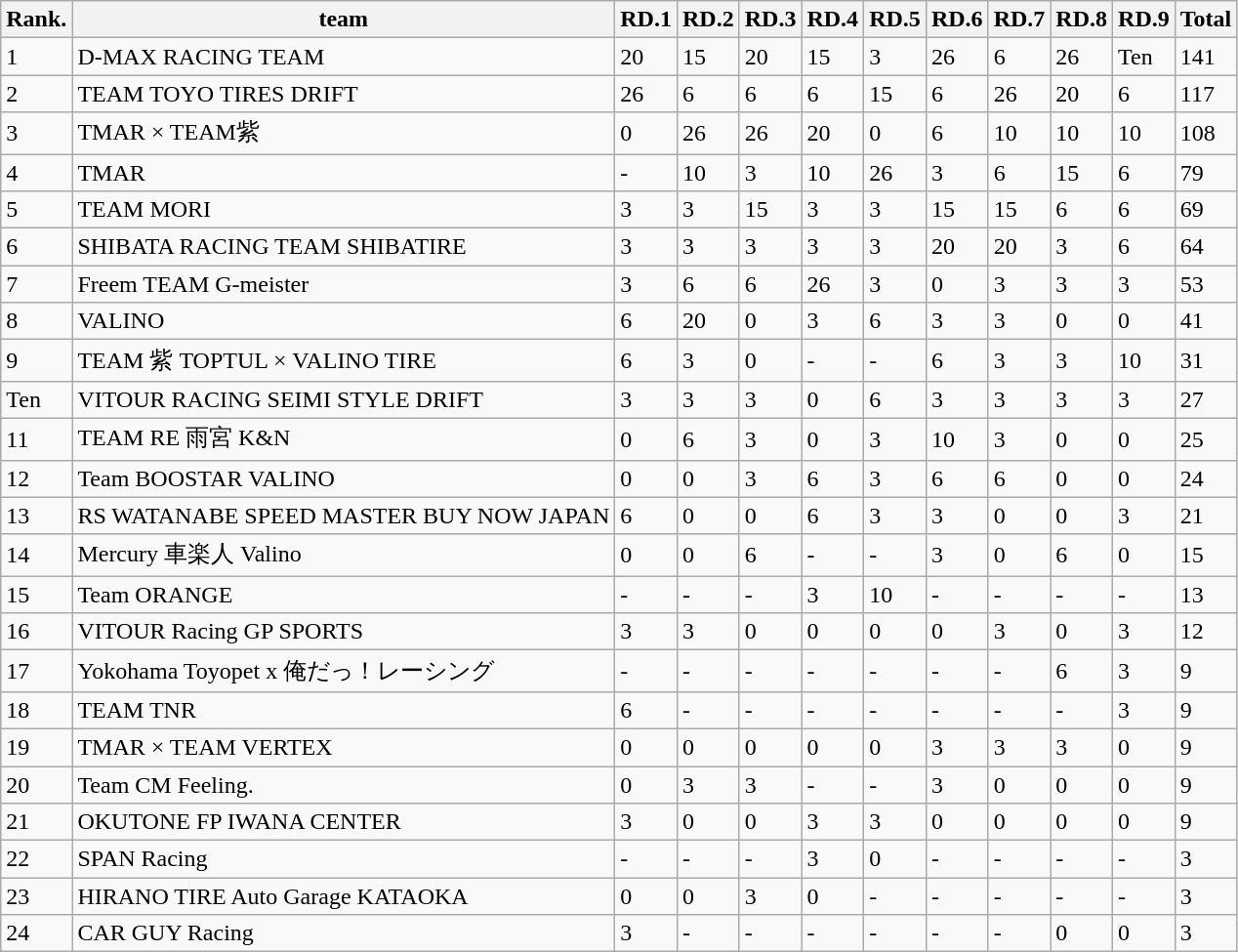<table class="wikitable">
<tr>
<th>Rank.</th>
<th>team</th>
<th>RD.1</th>
<th>RD.2</th>
<th>RD.3</th>
<th>RD.4</th>
<th>RD.5</th>
<th>RD.6</th>
<th>RD.7</th>
<th>RD.8</th>
<th>RD.9</th>
<th>Total</th>
</tr>
<tr>
<td>1</td>
<td>D-MAX RACING TEAM</td>
<td>20</td>
<td>15</td>
<td>20</td>
<td>15</td>
<td>3</td>
<td>26</td>
<td>6</td>
<td>26</td>
<td>Ten</td>
<td>141</td>
</tr>
<tr>
<td>2</td>
<td>TEAM TOYO TIRES DRIFT</td>
<td>26</td>
<td>6</td>
<td>6</td>
<td>6</td>
<td>15</td>
<td>6</td>
<td>26</td>
<td>20</td>
<td>6</td>
<td>117</td>
</tr>
<tr>
<td>3</td>
<td>TMAR × TEAM紫</td>
<td>0</td>
<td>26</td>
<td>26</td>
<td>20</td>
<td>0</td>
<td>6</td>
<td>10</td>
<td>10</td>
<td>10</td>
<td>108</td>
</tr>
<tr>
<td>4</td>
<td>TMAR</td>
<td>-</td>
<td>10</td>
<td>3</td>
<td>10</td>
<td>26</td>
<td>3</td>
<td>6</td>
<td>15</td>
<td>6</td>
<td>79</td>
</tr>
<tr>
<td>5</td>
<td>TEAM MORI</td>
<td>3</td>
<td>3</td>
<td>15</td>
<td>3</td>
<td>3</td>
<td>15</td>
<td>15</td>
<td>6</td>
<td>6</td>
<td>69</td>
</tr>
<tr>
<td>6</td>
<td>SHIBATA RACING TEAM SHIBATIRE</td>
<td>3</td>
<td>3</td>
<td>3</td>
<td>3</td>
<td>3</td>
<td>20</td>
<td>20</td>
<td>3</td>
<td>6</td>
<td>64</td>
</tr>
<tr>
<td>7</td>
<td>Freem TEAM G-meister</td>
<td>3</td>
<td>6</td>
<td>6</td>
<td>26</td>
<td>3</td>
<td>0</td>
<td>3</td>
<td>3</td>
<td>3</td>
<td>53</td>
</tr>
<tr>
<td>8</td>
<td>VALINO</td>
<td>6</td>
<td>20</td>
<td>0</td>
<td>3</td>
<td>6</td>
<td>3</td>
<td>3</td>
<td>0</td>
<td>0</td>
<td>41</td>
</tr>
<tr>
<td>9</td>
<td>TEAM 紫 TOPTUL × VALINO TIRE</td>
<td>6</td>
<td>3</td>
<td>0</td>
<td>-</td>
<td>-</td>
<td>6</td>
<td>3</td>
<td>3</td>
<td>10</td>
<td>31</td>
</tr>
<tr>
<td>Ten</td>
<td>VITOUR RACING SEIMI STYLE DRIFT</td>
<td>3</td>
<td>3</td>
<td>3</td>
<td>0</td>
<td>6</td>
<td>3</td>
<td>3</td>
<td>3</td>
<td>3</td>
<td>27</td>
</tr>
<tr>
<td>11</td>
<td>TEAM RE 雨宮 K&N</td>
<td>0</td>
<td>6</td>
<td>3</td>
<td>0</td>
<td>3</td>
<td>10</td>
<td>3</td>
<td>0</td>
<td>0</td>
<td>25</td>
</tr>
<tr>
<td>12</td>
<td>Team BOOSTAR VALINO</td>
<td>0</td>
<td>0</td>
<td>3</td>
<td>6</td>
<td>3</td>
<td>6</td>
<td>6</td>
<td>0</td>
<td>0</td>
<td>24</td>
</tr>
<tr>
<td>13</td>
<td>RS WATANABE SPEED MASTER BUY NOW JAPAN</td>
<td>6</td>
<td>0</td>
<td>0</td>
<td>6</td>
<td>3</td>
<td>3</td>
<td>0</td>
<td>0</td>
<td>3</td>
<td>21</td>
</tr>
<tr>
<td>14</td>
<td>Mercury 車楽人 Valino</td>
<td>0</td>
<td>0</td>
<td>6</td>
<td>-</td>
<td>-</td>
<td>3</td>
<td>0</td>
<td>6</td>
<td>0</td>
<td>15</td>
</tr>
<tr>
<td>15</td>
<td>Team ORANGE</td>
<td>-</td>
<td>-</td>
<td>-</td>
<td>3</td>
<td>10</td>
<td>-</td>
<td>-</td>
<td>-</td>
<td>-</td>
<td>13</td>
</tr>
<tr>
<td>16</td>
<td>VITOUR Racing GP SPORTS</td>
<td>3</td>
<td>3</td>
<td>0</td>
<td>0</td>
<td>0</td>
<td>0</td>
<td>3</td>
<td>0</td>
<td>3</td>
<td>12</td>
</tr>
<tr>
<td>17</td>
<td>Yokohama Toyopet x 俺だっ！レーシング</td>
<td>-</td>
<td>-</td>
<td>-</td>
<td>-</td>
<td>-</td>
<td>-</td>
<td>-</td>
<td>6</td>
<td>3</td>
<td>9</td>
</tr>
<tr>
<td>18</td>
<td>TEAM TNR</td>
<td>6</td>
<td>-</td>
<td>-</td>
<td>-</td>
<td>-</td>
<td>-</td>
<td>-</td>
<td>-</td>
<td>3</td>
<td>9</td>
</tr>
<tr>
<td>19</td>
<td>TMAR × TEAM VERTEX</td>
<td>0</td>
<td>0</td>
<td>0</td>
<td>0</td>
<td>0</td>
<td>3</td>
<td>3</td>
<td>3</td>
<td>0</td>
<td>9</td>
</tr>
<tr>
<td>20</td>
<td>Team CM Feeling.</td>
<td>0</td>
<td>3</td>
<td>3</td>
<td>-</td>
<td>-</td>
<td>3</td>
<td>0</td>
<td>0</td>
<td>0</td>
<td>9</td>
</tr>
<tr>
<td>21</td>
<td>OKUTONE FP IWANA CENTER</td>
<td>3</td>
<td>0</td>
<td>0</td>
<td>3</td>
<td>3</td>
<td>0</td>
<td>0</td>
<td>0</td>
<td>0</td>
<td>9</td>
</tr>
<tr>
<td>22</td>
<td>SPAN Racing</td>
<td>-</td>
<td>-</td>
<td>-</td>
<td>3</td>
<td>0</td>
<td>-</td>
<td>-</td>
<td>-</td>
<td>-</td>
<td>3</td>
</tr>
<tr>
<td>23</td>
<td>HIRANO TIRE Auto Garage KATAOKA</td>
<td>0</td>
<td>0</td>
<td>3</td>
<td>0</td>
<td>-</td>
<td>-</td>
<td>-</td>
<td>-</td>
<td>-</td>
<td>3</td>
</tr>
<tr>
<td>24</td>
<td>CAR GUY Racing</td>
<td>3</td>
<td>-</td>
<td>-</td>
<td>-</td>
<td>-</td>
<td>-</td>
<td>-</td>
<td>0</td>
<td>0</td>
<td>3</td>
</tr>
</table>
